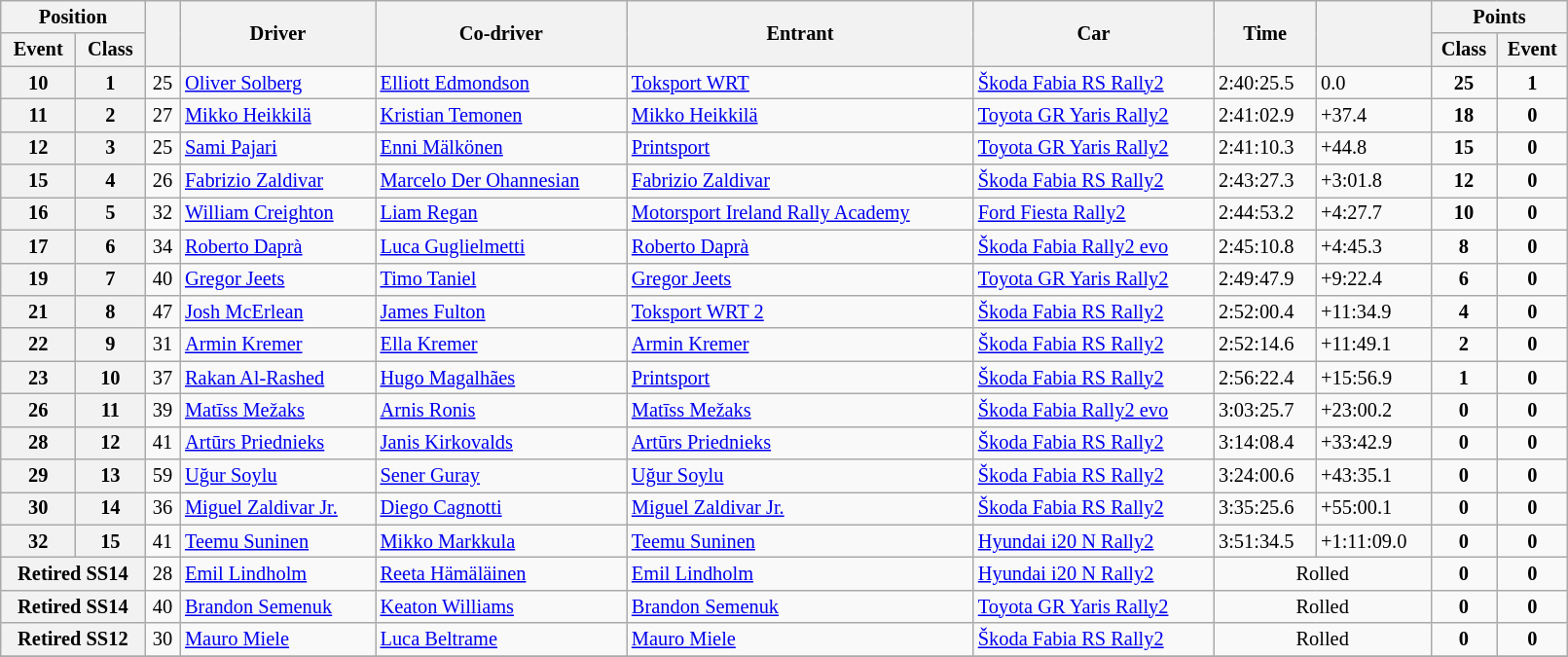<table class="wikitable" width=85% style="font-size: 85%;">
<tr>
<th colspan="2">Position</th>
<th rowspan="2"></th>
<th rowspan="2">Driver</th>
<th rowspan="2">Co-driver</th>
<th rowspan="2">Entrant</th>
<th rowspan="2">Car</th>
<th rowspan="2">Time</th>
<th rowspan="2"></th>
<th colspan="3">Points</th>
</tr>
<tr>
<th>Event</th>
<th>Class</th>
<th>Class</th>
<th>Event</th>
</tr>
<tr>
<th>10</th>
<th>1</th>
<td align="center">25</td>
<td><a href='#'>Oliver Solberg</a></td>
<td><a href='#'>Elliott Edmondson</a></td>
<td><a href='#'>Toksport WRT</a></td>
<td><a href='#'>Škoda Fabia RS Rally2</a></td>
<td>2:40:25.5</td>
<td>0.0</td>
<td align="center"><strong>25</strong></td>
<td align="center"><strong>1</strong></td>
</tr>
<tr>
<th>11</th>
<th>2</th>
<td align="center">27</td>
<td><a href='#'>Mikko Heikkilä</a></td>
<td><a href='#'>Kristian Temonen</a></td>
<td><a href='#'>Mikko Heikkilä</a></td>
<td><a href='#'>Toyota GR Yaris Rally2</a></td>
<td>2:41:02.9</td>
<td>+37.4</td>
<td align="center"><strong>18</strong></td>
<td align="center"><strong>0</strong></td>
</tr>
<tr>
<th>12</th>
<th>3</th>
<td align="center">25</td>
<td><a href='#'>Sami Pajari</a></td>
<td><a href='#'>Enni Mälkönen</a></td>
<td><a href='#'>Printsport</a></td>
<td><a href='#'>Toyota GR Yaris Rally2</a></td>
<td>2:41:10.3</td>
<td>+44.8</td>
<td align="center"><strong>15</strong></td>
<td align="center"><strong>0</strong></td>
</tr>
<tr>
<th>15</th>
<th>4</th>
<td align="center">26</td>
<td><a href='#'>Fabrizio Zaldivar</a></td>
<td><a href='#'>Marcelo Der Ohannesian</a></td>
<td><a href='#'>Fabrizio Zaldivar</a></td>
<td><a href='#'>Škoda Fabia RS Rally2</a></td>
<td>2:43:27.3</td>
<td>+3:01.8</td>
<td align="center"><strong>12</strong></td>
<td align="center"><strong>0</strong></td>
</tr>
<tr>
<th>16</th>
<th>5</th>
<td align="center">32</td>
<td><a href='#'>William Creighton</a></td>
<td><a href='#'>Liam Regan</a></td>
<td><a href='#'>Motorsport Ireland Rally Academy</a></td>
<td><a href='#'>Ford Fiesta Rally2</a></td>
<td>2:44:53.2</td>
<td>+4:27.7</td>
<td align="center"><strong>10</strong></td>
<td align="center"><strong>0</strong></td>
</tr>
<tr>
<th>17</th>
<th>6</th>
<td align="center">34</td>
<td><a href='#'>Roberto Daprà</a></td>
<td><a href='#'>Luca Guglielmetti</a></td>
<td><a href='#'>Roberto Daprà</a></td>
<td><a href='#'>Škoda Fabia Rally2 evo</a></td>
<td>2:45:10.8</td>
<td>+4:45.3</td>
<td align="center"><strong>8</strong></td>
<td align="center"><strong>0</strong></td>
</tr>
<tr>
<th>19</th>
<th>7</th>
<td align="center">40</td>
<td><a href='#'>Gregor Jeets</a></td>
<td><a href='#'>Timo Taniel</a></td>
<td><a href='#'>Gregor Jeets</a></td>
<td><a href='#'>Toyota GR Yaris Rally2</a></td>
<td>2:49:47.9</td>
<td>+9:22.4</td>
<td align="center"><strong>6</strong></td>
<td align="center"><strong>0</strong></td>
</tr>
<tr>
<th>21</th>
<th>8</th>
<td align="center">47</td>
<td><a href='#'>Josh McErlean</a></td>
<td><a href='#'>James Fulton</a></td>
<td><a href='#'>Toksport WRT 2</a></td>
<td><a href='#'>Škoda Fabia RS Rally2</a></td>
<td>2:52:00.4</td>
<td>+11:34.9</td>
<td align="center"><strong>4</strong></td>
<td align="center"><strong>0</strong></td>
</tr>
<tr>
<th>22</th>
<th>9</th>
<td align="center">31</td>
<td><a href='#'>Armin Kremer</a></td>
<td><a href='#'>Ella Kremer</a></td>
<td><a href='#'>Armin Kremer</a></td>
<td><a href='#'>Škoda Fabia RS Rally2</a></td>
<td>2:52:14.6</td>
<td>+11:49.1</td>
<td align="center"><strong>2</strong></td>
<td align="center"><strong>0</strong></td>
</tr>
<tr>
<th>23</th>
<th>10</th>
<td align="center">37</td>
<td><a href='#'>Rakan Al-Rashed</a></td>
<td><a href='#'>Hugo Magalhães</a></td>
<td><a href='#'>Printsport</a></td>
<td><a href='#'>Škoda Fabia RS Rally2</a></td>
<td>2:56:22.4</td>
<td>+15:56.9</td>
<td align="center"><strong>1</strong></td>
<td align="center"><strong>0</strong></td>
</tr>
<tr>
<th>26</th>
<th>11</th>
<td align="center">39</td>
<td><a href='#'>Matīss Mežaks</a></td>
<td><a href='#'>Arnis Ronis</a></td>
<td><a href='#'>Matīss Mežaks</a></td>
<td><a href='#'>Škoda Fabia Rally2 evo</a></td>
<td>3:03:25.7</td>
<td>+23:00.2</td>
<td align="center"><strong>0</strong></td>
<td align="center"><strong>0</strong></td>
</tr>
<tr>
<th>28</th>
<th>12</th>
<td align="center">41</td>
<td><a href='#'>Artūrs Priednieks</a></td>
<td><a href='#'>Janis Kirkovalds</a></td>
<td><a href='#'>Artūrs Priednieks</a></td>
<td><a href='#'>Škoda Fabia RS Rally2</a></td>
<td>3:14:08.4</td>
<td>+33:42.9</td>
<td align="center"><strong>0</strong></td>
<td align="center"><strong>0</strong></td>
</tr>
<tr>
<th>29</th>
<th>13</th>
<td align="center">59</td>
<td><a href='#'>Uğur Soylu</a></td>
<td><a href='#'>Sener Guray</a></td>
<td><a href='#'>Uğur Soylu</a></td>
<td><a href='#'>Škoda Fabia RS Rally2</a></td>
<td>3:24:00.6</td>
<td>+43:35.1</td>
<td align="center"><strong>0</strong></td>
<td align="center"><strong>0</strong></td>
</tr>
<tr>
<th>30</th>
<th>14</th>
<td align="center">36</td>
<td><a href='#'>Miguel Zaldivar Jr.</a></td>
<td><a href='#'>Diego Cagnotti</a></td>
<td><a href='#'>Miguel Zaldivar Jr.</a></td>
<td><a href='#'>Škoda Fabia RS Rally2</a></td>
<td>3:35:25.6</td>
<td>+55:00.1</td>
<td align="center"><strong>0</strong></td>
<td align="center"><strong>0</strong></td>
</tr>
<tr>
<th>32</th>
<th>15</th>
<td align="center">41</td>
<td><a href='#'>Teemu Suninen</a></td>
<td><a href='#'>Mikko Markkula</a></td>
<td><a href='#'>Teemu Suninen</a></td>
<td><a href='#'>Hyundai i20 N Rally2</a></td>
<td>3:51:34.5</td>
<td>+1:11:09.0</td>
<td align="center"><strong>0</strong></td>
<td align="center"><strong>0</strong></td>
</tr>
<tr>
<th colspan="2">Retired SS14</th>
<td align="center">28</td>
<td><a href='#'>Emil Lindholm</a></td>
<td><a href='#'>Reeta Hämäläinen</a></td>
<td><a href='#'>Emil Lindholm</a></td>
<td><a href='#'>Hyundai i20 N Rally2</a></td>
<td align="center" colspan="2">Rolled</td>
<td align="center"><strong>0</strong></td>
<td align="center"><strong>0</strong></td>
</tr>
<tr>
<th colspan="2">Retired SS14</th>
<td align="center">40</td>
<td><a href='#'>Brandon Semenuk</a></td>
<td><a href='#'>Keaton Williams</a></td>
<td><a href='#'>Brandon Semenuk</a></td>
<td><a href='#'>Toyota GR Yaris Rally2</a></td>
<td align="center" colspan="2">Rolled</td>
<td align="center"><strong>0</strong></td>
<td align="center"><strong>0</strong></td>
</tr>
<tr>
<th colspan="2">Retired SS12</th>
<td align="center">30</td>
<td><a href='#'>Mauro Miele</a></td>
<td><a href='#'>Luca Beltrame</a></td>
<td><a href='#'>Mauro Miele</a></td>
<td><a href='#'>Škoda Fabia RS Rally2</a></td>
<td align="center" colspan="2">Rolled</td>
<td align="center"><strong>0</strong></td>
<td align="center"><strong>0</strong></td>
</tr>
<tr>
</tr>
</table>
